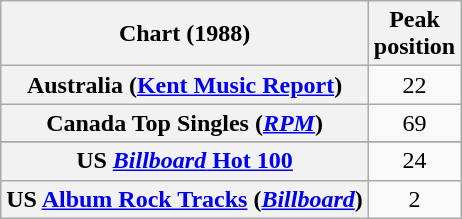<table class="wikitable sortable plainrowheaders">
<tr>
<th>Chart (1988)</th>
<th>Peak<br>position</th>
</tr>
<tr>
<th scope="row">Australia (<a href='#'>Kent Music Report</a>)</th>
<td style="text-align:center;">22</td>
</tr>
<tr>
<th scope="row">Canada Top Singles (<em><a href='#'>RPM</a></em>)</th>
<td style="text-align:center;">69</td>
</tr>
<tr>
</tr>
<tr>
</tr>
<tr>
</tr>
<tr>
<th scope="row">US <a href='#'><em>Billboard</em> Hot 100</a></th>
<td style="text-align:center;">24</td>
</tr>
<tr>
<th scope="row">US <a href='#'>Album Rock Tracks</a> (<em><a href='#'>Billboard</a></em>)</th>
<td style="text-align:center;">2</td>
</tr>
</table>
